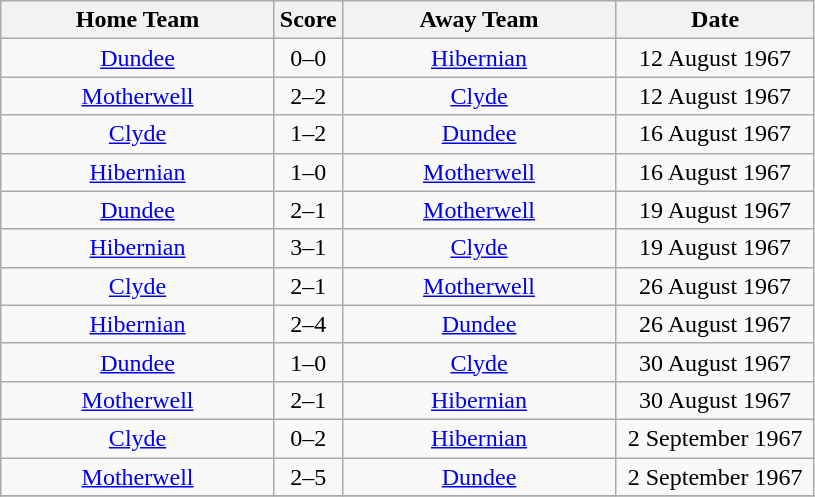<table class="wikitable" style="text-align:center;">
<tr>
<th width=175>Home Team</th>
<th width=20>Score</th>
<th width=175>Away Team</th>
<th width= 125>Date</th>
</tr>
<tr>
<td><a href='#'>Dundee</a></td>
<td>0–0</td>
<td><a href='#'>Hibernian</a></td>
<td>12 August 1967</td>
</tr>
<tr>
<td><a href='#'>Motherwell</a></td>
<td>2–2</td>
<td><a href='#'>Clyde</a></td>
<td>12 August 1967</td>
</tr>
<tr>
<td><a href='#'>Clyde</a></td>
<td>1–2</td>
<td><a href='#'>Dundee</a></td>
<td>16 August 1967</td>
</tr>
<tr>
<td><a href='#'>Hibernian</a></td>
<td>1–0</td>
<td><a href='#'>Motherwell</a></td>
<td>16 August 1967</td>
</tr>
<tr>
<td><a href='#'>Dundee</a></td>
<td>2–1</td>
<td><a href='#'>Motherwell</a></td>
<td>19 August 1967</td>
</tr>
<tr>
<td><a href='#'>Hibernian</a></td>
<td>3–1</td>
<td><a href='#'>Clyde</a></td>
<td>19 August 1967</td>
</tr>
<tr>
<td><a href='#'>Clyde</a></td>
<td>2–1</td>
<td><a href='#'>Motherwell</a></td>
<td>26 August 1967</td>
</tr>
<tr>
<td><a href='#'>Hibernian</a></td>
<td>2–4</td>
<td><a href='#'>Dundee</a></td>
<td>26 August 1967</td>
</tr>
<tr>
<td><a href='#'>Dundee</a></td>
<td>1–0</td>
<td><a href='#'>Clyde</a></td>
<td>30 August 1967</td>
</tr>
<tr>
<td><a href='#'>Motherwell</a></td>
<td>2–1</td>
<td><a href='#'>Hibernian</a></td>
<td>30 August 1967</td>
</tr>
<tr>
<td><a href='#'>Clyde</a></td>
<td>0–2</td>
<td><a href='#'>Hibernian</a></td>
<td>2 September 1967</td>
</tr>
<tr>
<td><a href='#'>Motherwell</a></td>
<td>2–5</td>
<td><a href='#'>Dundee</a></td>
<td>2 September 1967</td>
</tr>
<tr>
</tr>
</table>
